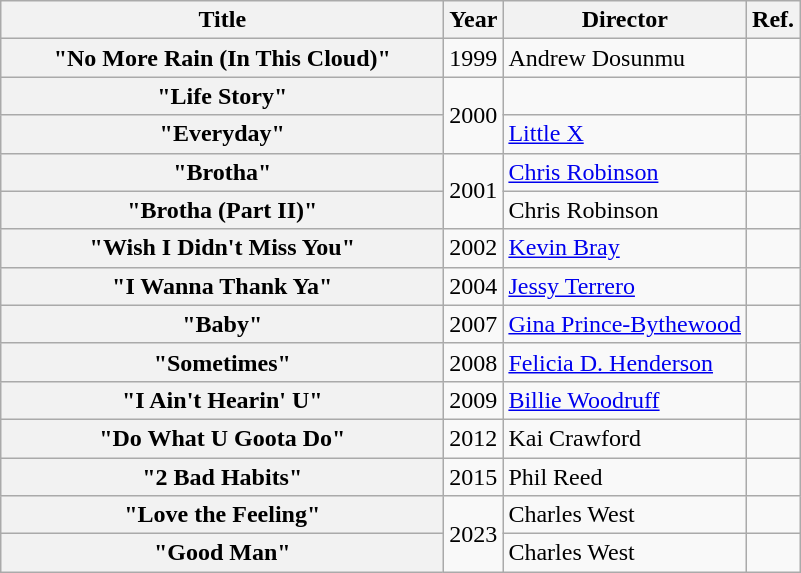<table class="wikitable plainrowheaders" border="1">
<tr>
<th scope="col" style="width:18em;">Title</th>
<th scope="col" style="width:1em;">Year</th>
<th align="center">Director</th>
<th align="center">Ref.</th>
</tr>
<tr>
<th scope="row">"No More Rain (In This Cloud)"</th>
<td align="center">1999</td>
<td align="left">Andrew Dosunmu</td>
<td align="center"></td>
</tr>
<tr>
<th scope="row">"Life Story"</th>
<td align="center" rowspan="2">2000</td>
<td></td>
<td align="center"></td>
</tr>
<tr>
<th scope="row">"Everyday"</th>
<td align="left"><a href='#'>Little X</a></td>
<td align="center"></td>
</tr>
<tr>
<th scope="row">"Brotha"</th>
<td align="center" rowspan="2">2001</td>
<td align="left"><a href='#'>Chris Robinson</a></td>
<td align="center"></td>
</tr>
<tr>
<th scope="row">"Brotha (Part II)"</th>
<td align="left">Chris Robinson</td>
<td align="center"></td>
</tr>
<tr>
<th scope="row">"Wish I Didn't Miss You"</th>
<td align="center">2002</td>
<td align="left"><a href='#'>Kevin Bray</a></td>
<td align="center"></td>
</tr>
<tr>
<th scope="row">"I Wanna Thank Ya"</th>
<td align="center">2004</td>
<td align="left"><a href='#'>Jessy Terrero</a></td>
<td align="center"></td>
</tr>
<tr>
<th scope="row">"Baby"</th>
<td align="center">2007</td>
<td align="left"><a href='#'>Gina Prince-Bythewood</a></td>
<td align="center"></td>
</tr>
<tr>
<th scope="row">"Sometimes"</th>
<td align="center">2008</td>
<td align="left"><a href='#'>Felicia D. Henderson</a></td>
<td align="center"></td>
</tr>
<tr>
<th scope="row">"I Ain't Hearin' U"</th>
<td align="center">2009</td>
<td align="left"><a href='#'>Billie Woodruff</a></td>
<td align="center"></td>
</tr>
<tr>
<th scope="row">"Do What U Goota Do"</th>
<td align="center">2012</td>
<td align="left">Kai Crawford</td>
<td align="center"></td>
</tr>
<tr>
<th scope="row">"2 Bad Habits"</th>
<td align="center">2015</td>
<td align="left">Phil Reed</td>
<td align="center"></td>
</tr>
<tr>
<th scope="row">"Love the Feeling"</th>
<td align="center" rowspan="2">2023</td>
<td align="left">Charles West</td>
<td align="center"></td>
</tr>
<tr>
<th scope="row">"Good Man"</th>
<td align="left">Charles West</td>
<td align="center"></td>
</tr>
</table>
